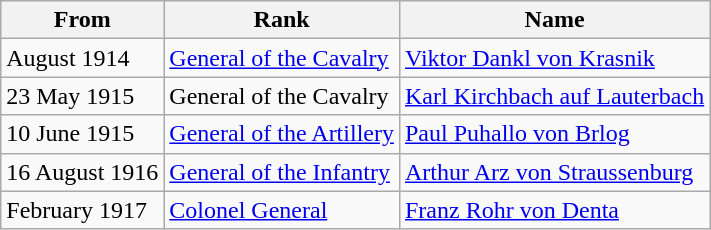<table class="wikitable">
<tr>
<th>From</th>
<th>Rank</th>
<th>Name</th>
</tr>
<tr>
<td>August 1914</td>
<td><a href='#'>General of the Cavalry</a></td>
<td><a href='#'>Viktor Dankl von Krasnik</a></td>
</tr>
<tr>
<td>23 May 1915</td>
<td>General of the Cavalry</td>
<td><a href='#'>Karl Kirchbach auf Lauterbach</a></td>
</tr>
<tr>
<td>10 June 1915</td>
<td><a href='#'>General of the Artillery</a></td>
<td><a href='#'>Paul Puhallo von Brlog</a></td>
</tr>
<tr>
<td>16 August 1916</td>
<td><a href='#'>General of the Infantry</a></td>
<td><a href='#'>Arthur Arz von Straussenburg</a></td>
</tr>
<tr>
<td>February 1917</td>
<td><a href='#'>Colonel General</a></td>
<td><a href='#'>Franz Rohr von Denta</a></td>
</tr>
</table>
